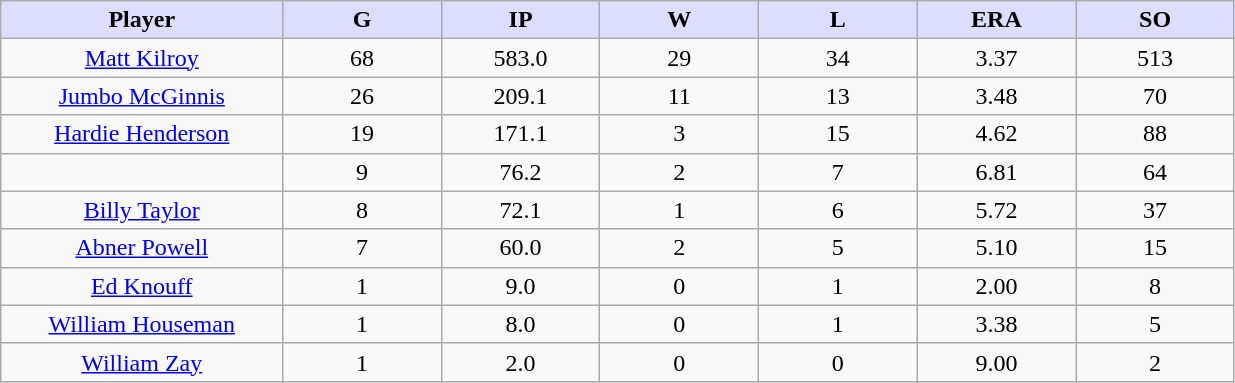<table class="wikitable sortable">
<tr>
<th style="background:#ddf; width:16%;">Player</th>
<th style="background:#ddf; width:9%;">G</th>
<th style="background:#ddf; width:9%;">IP</th>
<th style="background:#ddf; width:9%;">W</th>
<th style="background:#ddf; width:9%;">L</th>
<th style="background:#ddf; width:9%;">ERA</th>
<th style="background:#ddf; width:9%;">SO</th>
</tr>
<tr style="text-align:center;">
<td><a href='#'>Matt Kilroy</a></td>
<td>68</td>
<td>583.0</td>
<td>29</td>
<td>34</td>
<td>3.37</td>
<td>513</td>
</tr>
<tr align=center>
<td><a href='#'>Jumbo McGinnis</a></td>
<td>26</td>
<td>209.1</td>
<td>11</td>
<td>13</td>
<td>3.48</td>
<td>70</td>
</tr>
<tr align=center>
<td><a href='#'>Hardie Henderson</a></td>
<td>19</td>
<td>171.1</td>
<td>3</td>
<td>15</td>
<td>4.62</td>
<td>88</td>
</tr>
<tr align=center>
<td></td>
<td>9</td>
<td>76.2</td>
<td>2</td>
<td>7</td>
<td>6.81</td>
<td>64</td>
</tr>
<tr align=center>
<td><a href='#'>Billy Taylor</a></td>
<td>8</td>
<td>72.1</td>
<td>1</td>
<td>6</td>
<td>5.72</td>
<td>37</td>
</tr>
<tr align=center>
<td><a href='#'>Abner Powell</a></td>
<td>7</td>
<td>60.0</td>
<td>2</td>
<td>5</td>
<td>5.10</td>
<td>15</td>
</tr>
<tr align=center>
<td><a href='#'>Ed Knouff</a></td>
<td>1</td>
<td>9.0</td>
<td>0</td>
<td>1</td>
<td>2.00</td>
<td>8</td>
</tr>
<tr align=center>
<td><a href='#'>William Houseman</a></td>
<td>1</td>
<td>8.0</td>
<td>0</td>
<td>1</td>
<td>3.38</td>
<td>5</td>
</tr>
<tr align=center>
<td><a href='#'>William Zay</a></td>
<td>1</td>
<td>2.0</td>
<td>0</td>
<td>0</td>
<td>9.00</td>
<td>2</td>
</tr>
</table>
